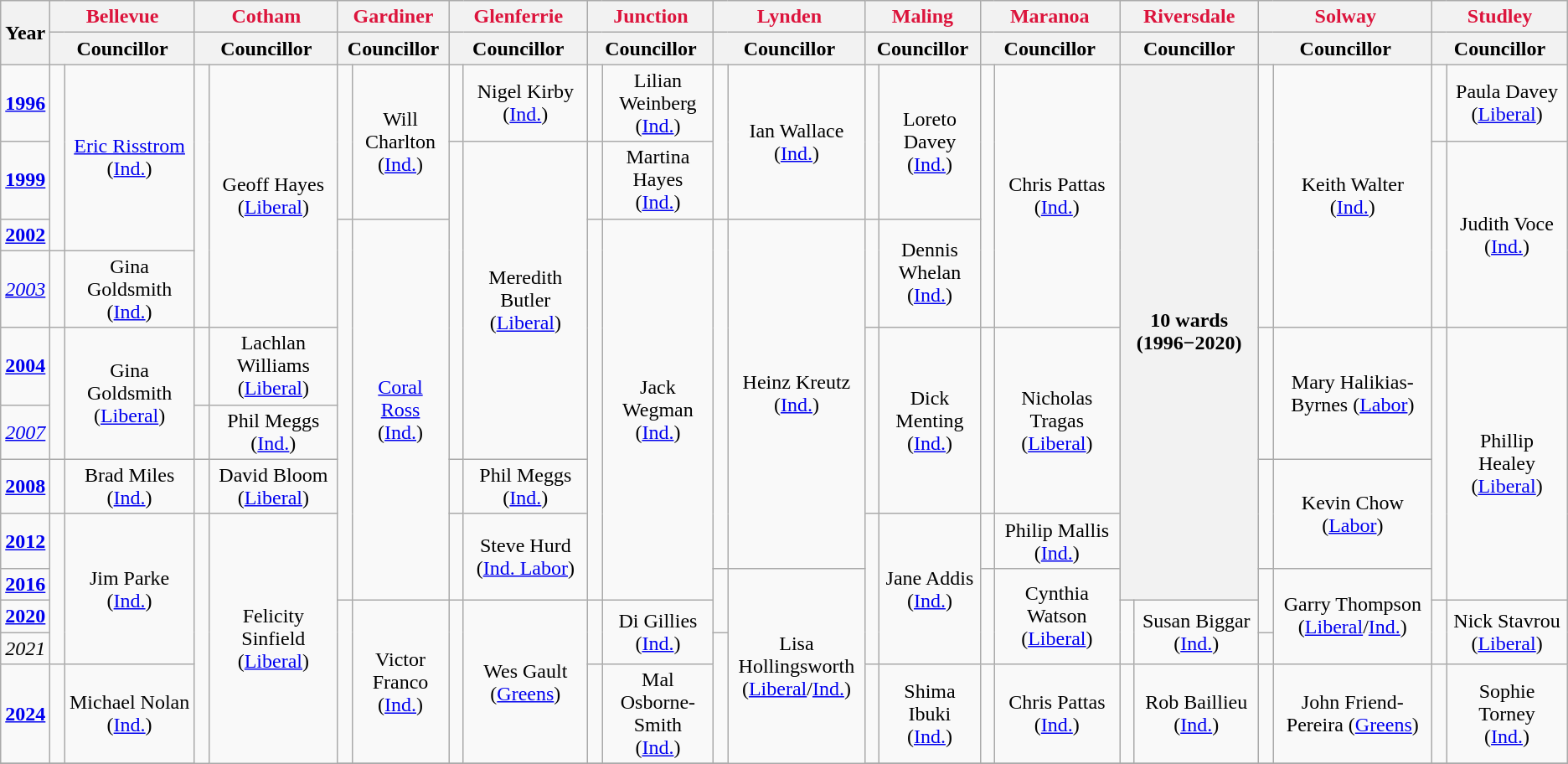<table class="wikitable">
<tr>
<th rowspan="2">Year</th>
<th style="color:crimson"; colspan="2">Bellevue</th>
<th style="color:crimson"; colspan="2">Cotham</th>
<th style="color:crimson"; colspan="2">Gardiner</th>
<th style="color:crimson"; colspan="2">Glenferrie</th>
<th style="color:crimson"; colspan="2">Junction</th>
<th style="color:crimson"; colspan="2">Lynden</th>
<th style="color:crimson"; colspan="2">Maling</th>
<th style="color:crimson"; colspan="2">Maranoa</th>
<th style="color:crimson"; colspan="2">Riversdale</th>
<th style="color:crimson"; colspan="2">Solway</th>
<th style="color:crimson"; colspan="2">Studley</th>
</tr>
<tr>
<th colspan="2">Councillor</th>
<th colspan="2">Councillor</th>
<th colspan="2">Councillor</th>
<th colspan="2">Councillor</th>
<th colspan="2">Councillor</th>
<th colspan="2">Councillor</th>
<th colspan="2">Councillor</th>
<th colspan="2">Councillor</th>
<th colspan="2">Councillor</th>
<th colspan="2">Councillor</th>
<th colspan="2">Councillor</th>
</tr>
<tr>
<td><strong><a href='#'>1996</a></strong></td>
<td rowspan="3" width="1px" > </td>
<td rowspan="3"; align="center"><a href='#'>Eric Risstrom</a> <br> (<a href='#'>Ind.</a>)</td>
<td rowspan="4" width="1px" > </td>
<td rowspan="4"; align="center">Geoff Hayes (<a href='#'>Liberal</a>)</td>
<td rowspan="2" width="1px" > </td>
<td rowspan="2"; align="center">Will Charlton <br> (<a href='#'>Ind.</a>)</td>
<td rowspan="1" width="1px" > </td>
<td rowspan="1"; align="center">Nigel Kirby <br> (<a href='#'>Ind.</a>)</td>
<td rowspan="1" width="1px" > </td>
<td rowspan="1"; align="center">Lilian Weinberg <br> (<a href='#'>Ind.</a>)</td>
<td rowspan="2" width="1px" > </td>
<td rowspan="2"; align="center">Ian Wallace <br> (<a href='#'>Ind.</a>)</td>
<td rowspan="2" width="1px" > </td>
<td rowspan="2"; align="center">Loreto Davey <br> (<a href='#'>Ind.</a>)</td>
<td rowspan="4" width="1px" > </td>
<td rowspan="4"; align="center">Chris Pattas <br> (<a href='#'>Ind.</a>)</td>
<th colspan=2; rowspan=9>10 wards (1996−2020)</th>
<td rowspan="4" width="1px" > </td>
<td rowspan="4"; align="center">Keith Walter <br> (<a href='#'>Ind.</a>)</td>
<td rowspan="1" width="1px" > </td>
<td rowspan="1"; align="center">Paula Davey (<a href='#'>Liberal</a>)</td>
</tr>
<tr>
<td><strong><a href='#'>1999</a></strong></td>
<td rowspan="5" width="1px" > </td>
<td rowspan="5"; align="center">Meredith Butler (<a href='#'>Liberal</a>)</td>
<td rowspan="1" width="1px" > </td>
<td rowspan="1"; align="center">Martina Hayes <br> (<a href='#'>Ind.</a>)</td>
<td rowspan="3" width="1px" > </td>
<td rowspan="3"; align="center">Judith Voce <br> (<a href='#'>Ind.</a>)</td>
</tr>
<tr>
<td><strong><a href='#'>2002</a></strong></td>
<td rowspan="7" width="1px" > </td>
<td rowspan="7"; align="center"><a href='#'>Coral Ross</a> <br> (<a href='#'>Ind.</a>)</td>
<td rowspan="7" width="1px" > </td>
<td rowspan="7"; align="center">Jack Wegman <br> (<a href='#'>Ind.</a>)</td>
<td rowspan="6" width="1px" > </td>
<td rowspan="6"; align="center">Heinz Kreutz <br> (<a href='#'>Ind.</a>)</td>
<td rowspan="2" width="1px" > </td>
<td rowspan="2"; align="center">Dennis Whelan <br> (<a href='#'>Ind.</a>)</td>
</tr>
<tr>
<td><em><a href='#'>2003</a></em></td>
<td rowspan="1" width="1px" > </td>
<td rowspan="1"; align="center">Gina Goldsmith <br> (<a href='#'>Ind.</a>)</td>
</tr>
<tr>
<td><strong><a href='#'>2004</a></strong></td>
<td rowspan="2" width="1px" > </td>
<td rowspan="2"; align="center">Gina Goldsmith (<a href='#'>Liberal</a>)</td>
<td rowspan="1" width="1px" > </td>
<td rowspan="1"; align="center">Lachlan Williams (<a href='#'>Liberal</a>)</td>
<td rowspan="3" width="1px" > </td>
<td rowspan="3"; align="center">Dick Menting <br> (<a href='#'>Ind.</a>)</td>
<td rowspan="3" width="1px" > </td>
<td rowspan="3"; align="center">Nicholas Tragas (<a href='#'>Liberal</a>)</td>
<td rowspan="2" width="1px" > </td>
<td rowspan="2"; align="center">Mary Halikias-Byrnes (<a href='#'>Labor</a>)</td>
<td rowspan="5" width="1px" > </td>
<td rowspan="5"; align="center">Phillip Healey (<a href='#'>Liberal</a>)</td>
</tr>
<tr>
<td><em><a href='#'>2007</a></em></td>
<td rowspan="1" width="1px" > </td>
<td rowspan="1"; align="center">Phil Meggs <br> (<a href='#'>Ind.</a>)</td>
</tr>
<tr>
<td><strong><a href='#'>2008</a></strong></td>
<td rowspan="1" width="1px" > </td>
<td rowspan="1"; align="center">Brad Miles <br> (<a href='#'>Ind.</a>)</td>
<td rowspan="1" width="1px" > </td>
<td rowspan="1"; align="center">David Bloom (<a href='#'>Liberal</a>)</td>
<td rowspan="1" width="1px" > </td>
<td rowspan="1"; align="center">Phil Meggs <br> (<a href='#'>Ind.</a>)</td>
<td rowspan="2" width="1px" > </td>
<td rowspan="2"; align="center">Kevin Chow (<a href='#'>Labor</a>)</td>
</tr>
<tr>
<td><strong><a href='#'>2012</a></strong></td>
<td rowspan="4" width="1px" > </td>
<td rowspan="4"; align="center">Jim Parke <br> (<a href='#'>Ind.</a>)</td>
<td rowspan="6" width="1px" > </td>
<td rowspan="6"; align="center">Felicity Sinfield (<a href='#'>Liberal</a>)</td>
<td rowspan="2" width="1px" > </td>
<td rowspan="2"; align="center">Steve Hurd (<a href='#'>Ind. Labor</a>)</td>
<td rowspan="4" width="1px" > </td>
<td rowspan="4"; align="center">Jane Addis <br> (<a href='#'>Ind.</a>)</td>
<td rowspan="1" width="1px" > </td>
<td rowspan="1"; align="center">Philip Mallis <br> (<a href='#'>Ind.</a>)</td>
</tr>
<tr>
<td><strong><a href='#'>2016</a></strong></td>
<td rowspan="2" width="1px" > </td>
<td rowspan="7"; align="center">Lisa Hollingsworth <br> (<a href='#'>Liberal</a>/<a href='#'>Ind.</a>)</td>
<td rowspan="3" width="1px" > </td>
<td rowspan="3"; align="center">Cynthia Watson (<a href='#'>Liberal</a>)</td>
<td rowspan="2" width="1px" > </td>
<td rowspan="3"; align="center">Garry Thompson <br> (<a href='#'>Liberal</a>/<a href='#'>Ind.</a>)</td>
</tr>
<tr>
<td><strong><a href='#'>2020</a></strong></td>
<td rowspan="3" width="1px" > </td>
<td rowspan="3"; align="center">Victor Franco <br> (<a href='#'>Ind.</a>)</td>
<td rowspan="3" width="1px" > </td>
<td rowspan="3"; align="center">Wes Gault (<a href='#'>Greens</a>)</td>
<td rowspan="2" width="1px" > </td>
<td rowspan="2"; align="center">Di Gillies <br> (<a href='#'>Ind.</a>)</td>
<td rowspan="2" width="1px" > </td>
<td rowspan="2"; align="center">Susan Biggar <br> (<a href='#'>Ind.</a>)</td>
<td rowspan="2" width="1px" > </td>
<td rowspan="2"; align="center">Nick Stavrou (<a href='#'>Liberal</a>)</td>
</tr>
<tr>
<td><em>2021</em></td>
<td rowspan="2" width="1px" > </td>
<td rowspan="1" width="1px" > </td>
</tr>
<tr>
<td><strong><a href='#'>2024</a></strong></td>
<td rowspan="1" width="1px" > </td>
<td rowspan="1"; align="center">Michael Nolan <br> (<a href='#'>Ind.</a>)</td>
<td rowspan="1" width="1px" > </td>
<td rowspan="1"; align="center">Mal Osborne-Smith <br> (<a href='#'>Ind.</a>)</td>
<td rowspan="1" width="1px" > </td>
<td rowspan="1"; align="center">Shima Ibuki <br> (<a href='#'>Ind.</a>)</td>
<td rowspan="1" width="1px" > </td>
<td rowspan="1"; align="center">Chris Pattas <br> (<a href='#'>Ind.</a>)</td>
<td rowspan="1" width="1px" > </td>
<td rowspan="1"; align="center">Rob Baillieu <br> (<a href='#'>Ind.</a>)</td>
<td rowspan="1" width="1px" > </td>
<td rowspan="1"; align="center">John Friend-Pereira (<a href='#'>Greens</a>)</td>
<td rowspan="1" width="1px" > </td>
<td rowspan="1"; align="center">Sophie Torney <br> (<a href='#'>Ind.</a>)</td>
</tr>
<tr>
</tr>
</table>
